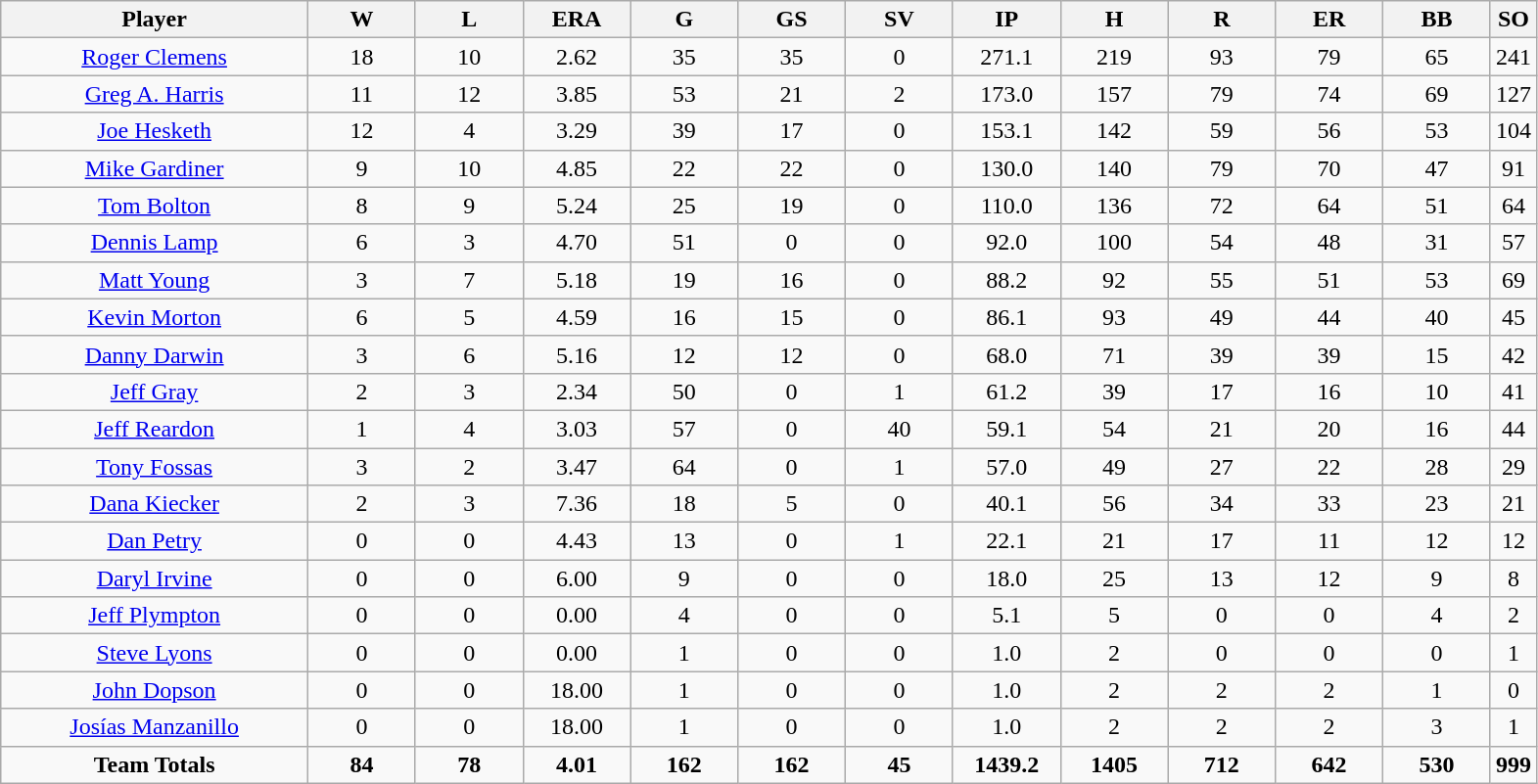<table class=wikitable style="text-align:center">
<tr>
<th bgcolor=#DDDDFF; width="20%">Player</th>
<th bgcolor=#DDDDFF; width="7%">W</th>
<th bgcolor=#DDDDFF; width="7%">L</th>
<th bgcolor=#DDDDFF; width="7%">ERA</th>
<th bgcolor=#DDDDFF; width="7%">G</th>
<th bgcolor=#DDDDFF; width="7%">GS</th>
<th bgcolor=#DDDDFF; width="7%">SV</th>
<th bgcolor=#DDDDFF; width="7%">IP</th>
<th bgcolor=#DDDDFF; width="7%">H</th>
<th bgcolor=#DDDDFF; width="7%">R</th>
<th bgcolor=#DDDDFF; width="7%">ER</th>
<th bgcolor=#DDDDFF; width="7%">BB</th>
<th bgcolor=#DDDDFF; width="7%">SO</th>
</tr>
<tr>
<td><a href='#'>Roger Clemens</a></td>
<td>18</td>
<td>10</td>
<td>2.62</td>
<td>35</td>
<td>35</td>
<td>0</td>
<td>271.1</td>
<td>219</td>
<td>93</td>
<td>79</td>
<td>65</td>
<td>241</td>
</tr>
<tr>
<td><a href='#'>Greg A. Harris</a></td>
<td>11</td>
<td>12</td>
<td>3.85</td>
<td>53</td>
<td>21</td>
<td>2</td>
<td>173.0</td>
<td>157</td>
<td>79</td>
<td>74</td>
<td>69</td>
<td>127</td>
</tr>
<tr>
<td><a href='#'>Joe Hesketh</a></td>
<td>12</td>
<td>4</td>
<td>3.29</td>
<td>39</td>
<td>17</td>
<td>0</td>
<td>153.1</td>
<td>142</td>
<td>59</td>
<td>56</td>
<td>53</td>
<td>104</td>
</tr>
<tr>
<td><a href='#'>Mike Gardiner</a></td>
<td>9</td>
<td>10</td>
<td>4.85</td>
<td>22</td>
<td>22</td>
<td>0</td>
<td>130.0</td>
<td>140</td>
<td>79</td>
<td>70</td>
<td>47</td>
<td>91</td>
</tr>
<tr>
<td><a href='#'>Tom Bolton</a></td>
<td>8</td>
<td>9</td>
<td>5.24</td>
<td>25</td>
<td>19</td>
<td>0</td>
<td>110.0</td>
<td>136</td>
<td>72</td>
<td>64</td>
<td>51</td>
<td>64</td>
</tr>
<tr>
<td><a href='#'>Dennis Lamp</a></td>
<td>6</td>
<td>3</td>
<td>4.70</td>
<td>51</td>
<td>0</td>
<td>0</td>
<td>92.0</td>
<td>100</td>
<td>54</td>
<td>48</td>
<td>31</td>
<td>57</td>
</tr>
<tr>
<td><a href='#'>Matt Young</a></td>
<td>3</td>
<td>7</td>
<td>5.18</td>
<td>19</td>
<td>16</td>
<td>0</td>
<td>88.2</td>
<td>92</td>
<td>55</td>
<td>51</td>
<td>53</td>
<td>69</td>
</tr>
<tr>
<td><a href='#'>Kevin Morton</a></td>
<td>6</td>
<td>5</td>
<td>4.59</td>
<td>16</td>
<td>15</td>
<td>0</td>
<td>86.1</td>
<td>93</td>
<td>49</td>
<td>44</td>
<td>40</td>
<td>45</td>
</tr>
<tr>
<td><a href='#'>Danny Darwin</a></td>
<td>3</td>
<td>6</td>
<td>5.16</td>
<td>12</td>
<td>12</td>
<td>0</td>
<td>68.0</td>
<td>71</td>
<td>39</td>
<td>39</td>
<td>15</td>
<td>42</td>
</tr>
<tr>
<td><a href='#'>Jeff Gray</a></td>
<td>2</td>
<td>3</td>
<td>2.34</td>
<td>50</td>
<td>0</td>
<td>1</td>
<td>61.2</td>
<td>39</td>
<td>17</td>
<td>16</td>
<td>10</td>
<td>41</td>
</tr>
<tr>
<td><a href='#'>Jeff Reardon</a></td>
<td>1</td>
<td>4</td>
<td>3.03</td>
<td>57</td>
<td>0</td>
<td>40</td>
<td>59.1</td>
<td>54</td>
<td>21</td>
<td>20</td>
<td>16</td>
<td>44</td>
</tr>
<tr>
<td><a href='#'>Tony Fossas</a></td>
<td>3</td>
<td>2</td>
<td>3.47</td>
<td>64</td>
<td>0</td>
<td>1</td>
<td>57.0</td>
<td>49</td>
<td>27</td>
<td>22</td>
<td>28</td>
<td>29</td>
</tr>
<tr>
<td><a href='#'>Dana Kiecker</a></td>
<td>2</td>
<td>3</td>
<td>7.36</td>
<td>18</td>
<td>5</td>
<td>0</td>
<td>40.1</td>
<td>56</td>
<td>34</td>
<td>33</td>
<td>23</td>
<td>21</td>
</tr>
<tr>
<td><a href='#'>Dan Petry</a></td>
<td>0</td>
<td>0</td>
<td>4.43</td>
<td>13</td>
<td>0</td>
<td>1</td>
<td>22.1</td>
<td>21</td>
<td>17</td>
<td>11</td>
<td>12</td>
<td>12</td>
</tr>
<tr>
<td><a href='#'>Daryl Irvine</a></td>
<td>0</td>
<td>0</td>
<td>6.00</td>
<td>9</td>
<td>0</td>
<td>0</td>
<td>18.0</td>
<td>25</td>
<td>13</td>
<td>12</td>
<td>9</td>
<td>8</td>
</tr>
<tr>
<td><a href='#'>Jeff Plympton</a></td>
<td>0</td>
<td>0</td>
<td>0.00</td>
<td>4</td>
<td>0</td>
<td>0</td>
<td>5.1</td>
<td>5</td>
<td>0</td>
<td>0</td>
<td>4</td>
<td>2</td>
</tr>
<tr>
<td><a href='#'>Steve Lyons</a></td>
<td>0</td>
<td>0</td>
<td>0.00</td>
<td>1</td>
<td>0</td>
<td>0</td>
<td>1.0</td>
<td>2</td>
<td>0</td>
<td>0</td>
<td>0</td>
<td>1</td>
</tr>
<tr>
<td><a href='#'>John Dopson</a></td>
<td>0</td>
<td>0</td>
<td>18.00</td>
<td>1</td>
<td>0</td>
<td>0</td>
<td>1.0</td>
<td>2</td>
<td>2</td>
<td>2</td>
<td>1</td>
<td>0</td>
</tr>
<tr>
<td><a href='#'>Josías Manzanillo</a></td>
<td>0</td>
<td>0</td>
<td>18.00</td>
<td>1</td>
<td>0</td>
<td>0</td>
<td>1.0</td>
<td>2</td>
<td>2</td>
<td>2</td>
<td>3</td>
<td>1</td>
</tr>
<tr>
<td><strong>Team Totals</strong></td>
<td><strong>84</strong></td>
<td><strong>78</strong></td>
<td><strong>4.01</strong></td>
<td><strong>162</strong></td>
<td><strong>162</strong></td>
<td><strong>45</strong></td>
<td><strong>1439.2</strong></td>
<td><strong>1405</strong></td>
<td><strong>712</strong></td>
<td><strong>642</strong></td>
<td><strong>530</strong></td>
<td><strong>999</strong></td>
</tr>
</table>
